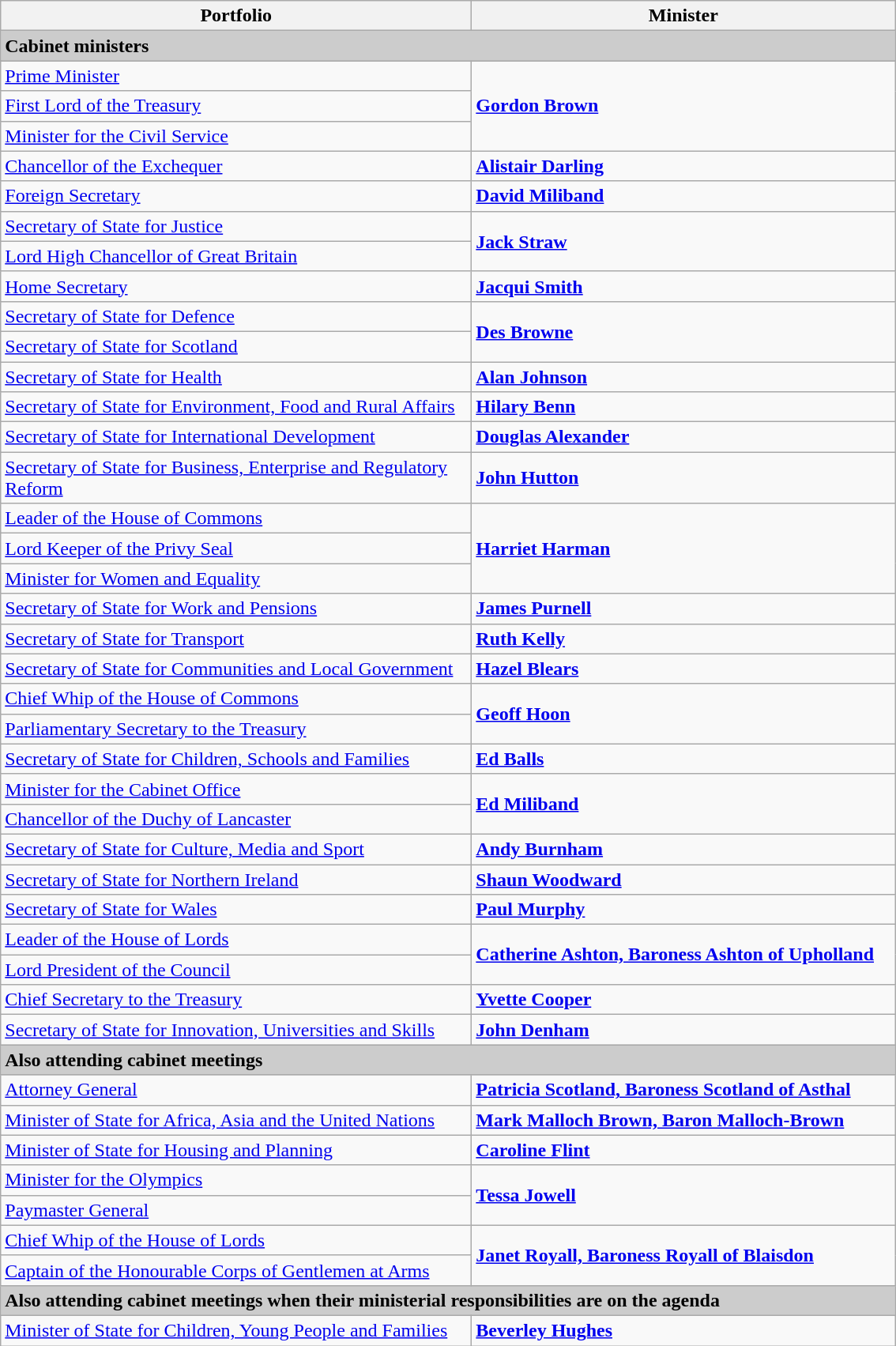<table class="wikitable">
<tr>
<th width=390>Portfolio</th>
<th width=350>Minister</th>
</tr>
<tr>
<td style="background:#cccccc;" colspan="4"><strong>Cabinet ministers</strong></td>
</tr>
<tr>
</tr>
<tr>
<td><a href='#'>Prime Minister</a></td>
<td rowspan="3"><strong><a href='#'>Gordon Brown</a></strong></td>
</tr>
<tr>
<td><a href='#'>First Lord of the Treasury</a></td>
</tr>
<tr>
<td><a href='#'>Minister for the Civil Service</a></td>
</tr>
<tr>
<td><a href='#'>Chancellor of the Exchequer</a></td>
<td><strong><a href='#'>Alistair Darling</a></strong></td>
</tr>
<tr>
<td><a href='#'>Foreign Secretary</a></td>
<td><strong><a href='#'>David Miliband</a></strong></td>
</tr>
<tr>
<td><a href='#'>Secretary of State for Justice</a></td>
<td rowspan="2"><strong><a href='#'>Jack Straw</a></strong></td>
</tr>
<tr>
<td><a href='#'>Lord High Chancellor of Great Britain</a></td>
</tr>
<tr>
<td><a href='#'>Home Secretary</a></td>
<td><strong><a href='#'>Jacqui Smith</a></strong></td>
</tr>
<tr>
<td><a href='#'>Secretary of State for Defence</a></td>
<td rowspan="2"><strong><a href='#'>Des Browne</a></strong></td>
</tr>
<tr>
<td><a href='#'>Secretary of State for Scotland</a></td>
</tr>
<tr>
<td><a href='#'>Secretary of State for Health</a></td>
<td><strong><a href='#'>Alan Johnson</a></strong></td>
</tr>
<tr>
<td><a href='#'>Secretary of State for Environment, Food and Rural Affairs</a></td>
<td><strong><a href='#'>Hilary Benn</a></strong></td>
</tr>
<tr>
<td><a href='#'>Secretary of State for International Development</a></td>
<td><strong><a href='#'>Douglas Alexander</a></strong></td>
</tr>
<tr>
<td><a href='#'>Secretary of State for Business, Enterprise and Regulatory Reform</a></td>
<td><strong><a href='#'>John Hutton</a></strong></td>
</tr>
<tr>
<td><a href='#'>Leader of the House of Commons</a></td>
<td rowspan="3"><strong><a href='#'>Harriet Harman</a></strong></td>
</tr>
<tr>
<td><a href='#'>Lord Keeper of the Privy Seal</a></td>
</tr>
<tr>
<td><a href='#'>Minister for Women and Equality</a></td>
</tr>
<tr>
<td><a href='#'>Secretary of State for Work and Pensions</a></td>
<td><strong><a href='#'>James Purnell</a></strong></td>
</tr>
<tr>
<td><a href='#'>Secretary of State for Transport</a></td>
<td><strong><a href='#'>Ruth Kelly</a></strong></td>
</tr>
<tr>
<td><a href='#'>Secretary of State for Communities and Local Government</a></td>
<td><strong><a href='#'>Hazel Blears</a></strong></td>
</tr>
<tr>
<td><a href='#'>Chief Whip of the House of Commons</a></td>
<td rowspan="2"><strong><a href='#'>Geoff Hoon</a></strong></td>
</tr>
<tr>
<td><a href='#'>Parliamentary Secretary to the Treasury</a></td>
</tr>
<tr>
<td><a href='#'>Secretary of State for Children, Schools and Families</a></td>
<td><strong><a href='#'>Ed Balls</a></strong></td>
</tr>
<tr>
<td><a href='#'>Minister for the Cabinet Office</a></td>
<td rowspan="2"><strong><a href='#'>Ed Miliband</a></strong></td>
</tr>
<tr>
<td><a href='#'>Chancellor of the Duchy of Lancaster</a></td>
</tr>
<tr>
<td><a href='#'>Secretary of State for Culture, Media and Sport</a></td>
<td><strong><a href='#'>Andy Burnham</a></strong></td>
</tr>
<tr>
<td><a href='#'>Secretary of State for Northern Ireland</a></td>
<td><strong><a href='#'>Shaun Woodward</a></strong></td>
</tr>
<tr>
<td><a href='#'>Secretary of State for Wales</a></td>
<td><strong><a href='#'>Paul Murphy</a></strong></td>
</tr>
<tr>
<td><a href='#'>Leader of the House of Lords</a></td>
<td rowspan="2"><strong><a href='#'>Catherine Ashton, Baroness Ashton of Upholland</a></strong></td>
</tr>
<tr>
<td><a href='#'>Lord President of the Council</a></td>
</tr>
<tr>
<td><a href='#'>Chief Secretary to the Treasury</a></td>
<td><strong><a href='#'>Yvette Cooper</a></strong></td>
</tr>
<tr>
<td><a href='#'>Secretary of State for Innovation, Universities and Skills</a></td>
<td><strong><a href='#'>John Denham</a></strong></td>
</tr>
<tr>
<td style="background:#cccccc;" colspan="3"><strong>Also attending cabinet meetings</strong></td>
</tr>
<tr>
<td><a href='#'>Attorney General</a></td>
<td><strong><a href='#'>Patricia Scotland, Baroness Scotland of Asthal</a></strong></td>
</tr>
<tr>
<td><a href='#'>Minister of State for Africa, Asia and the United Nations</a></td>
<td><strong><a href='#'>Mark Malloch Brown, Baron Malloch-Brown</a></strong></td>
</tr>
<tr>
<td><a href='#'>Minister of State for Housing and Planning</a></td>
<td><strong><a href='#'>Caroline Flint</a></strong></td>
</tr>
<tr>
<td><a href='#'>Minister for the Olympics</a></td>
<td rowspan="2"><strong><a href='#'>Tessa Jowell</a></strong></td>
</tr>
<tr>
<td><a href='#'>Paymaster General</a></td>
</tr>
<tr>
<td><a href='#'>Chief Whip of the House of Lords</a></td>
<td rowspan="2"><strong><a href='#'>Janet Royall, Baroness Royall of Blaisdon</a></strong></td>
</tr>
<tr>
<td><a href='#'>Captain of the Honourable Corps of Gentlemen at Arms</a></td>
</tr>
<tr>
<td style="background:#cccccc;" colspan="3"><strong>Also attending cabinet meetings when their ministerial responsibilities are on the agenda</strong></td>
</tr>
<tr>
<td><a href='#'>Minister of State for Children, Young People and Families</a></td>
<td><strong><a href='#'>Beverley Hughes</a></strong></td>
</tr>
</table>
